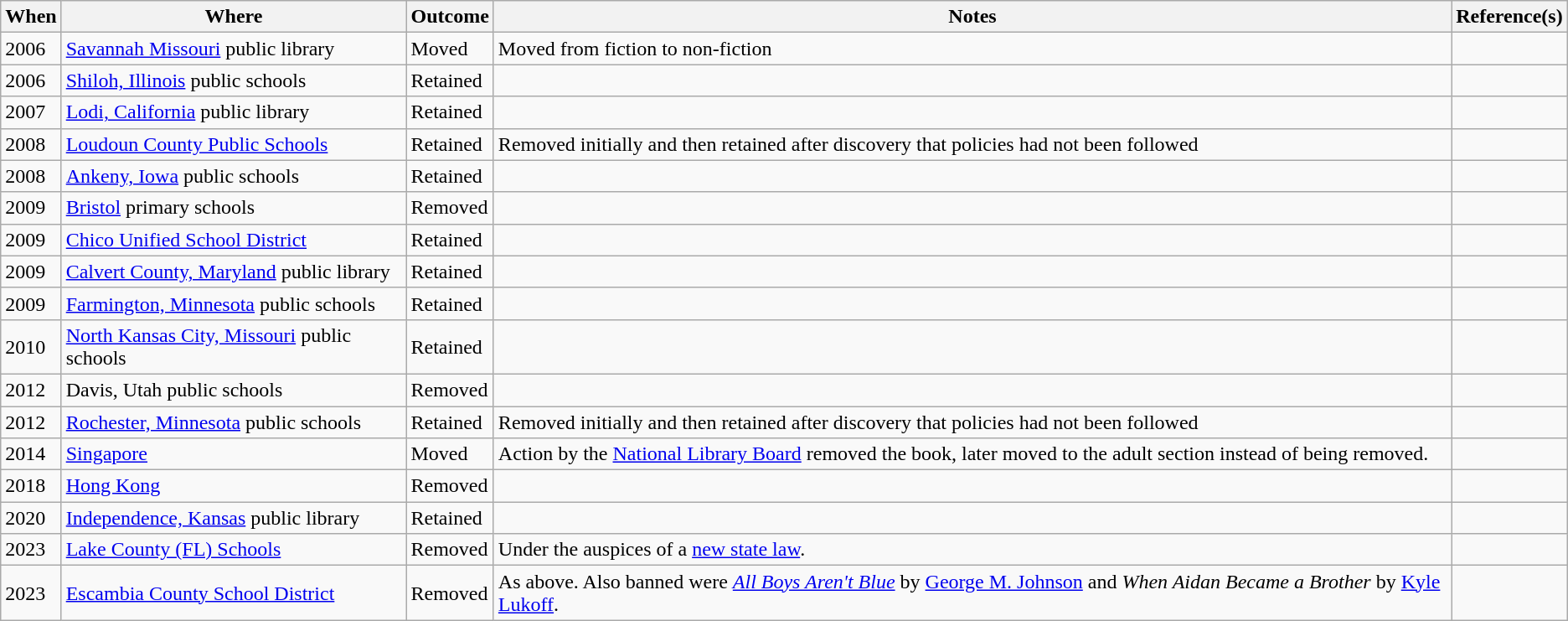<table class="wikitable">
<tr>
<th>When</th>
<th>Where</th>
<th>Outcome</th>
<th>Notes</th>
<th>Reference(s)</th>
</tr>
<tr>
<td>2006</td>
<td><a href='#'>Savannah Missouri</a> public library</td>
<td>Moved</td>
<td>Moved from fiction to non-fiction</td>
<td></td>
</tr>
<tr>
<td>2006</td>
<td><a href='#'>Shiloh, Illinois</a> public schools</td>
<td>Retained</td>
<td></td>
<td></td>
</tr>
<tr>
<td>2007</td>
<td><a href='#'>Lodi, California</a> public library</td>
<td>Retained</td>
<td></td>
<td></td>
</tr>
<tr>
<td>2008</td>
<td><a href='#'>Loudoun County Public Schools</a></td>
<td>Retained</td>
<td>Removed initially and then retained after discovery that policies had not been followed</td>
<td></td>
</tr>
<tr>
<td>2008</td>
<td><a href='#'>Ankeny, Iowa</a> public schools</td>
<td>Retained</td>
<td></td>
<td></td>
</tr>
<tr>
<td>2009</td>
<td><a href='#'>Bristol</a> primary schools</td>
<td>Removed</td>
<td></td>
<td></td>
</tr>
<tr>
<td>2009</td>
<td><a href='#'>Chico Unified School District</a></td>
<td>Retained</td>
<td></td>
<td></td>
</tr>
<tr>
<td>2009</td>
<td><a href='#'>Calvert County, Maryland</a> public library</td>
<td>Retained</td>
<td></td>
<td></td>
</tr>
<tr>
<td>2009</td>
<td><a href='#'>Farmington, Minnesota</a> public schools</td>
<td>Retained</td>
<td></td>
<td></td>
</tr>
<tr>
<td>2010</td>
<td><a href='#'>North Kansas City, Missouri</a> public schools</td>
<td>Retained</td>
<td></td>
<td></td>
</tr>
<tr>
<td>2012</td>
<td>Davis, Utah public schools</td>
<td>Removed</td>
<td></td>
<td></td>
</tr>
<tr>
<td>2012</td>
<td><a href='#'>Rochester, Minnesota</a> public schools</td>
<td>Retained</td>
<td>Removed initially and then retained after discovery that policies had not been followed</td>
<td></td>
</tr>
<tr>
<td>2014</td>
<td><a href='#'>Singapore</a></td>
<td>Moved</td>
<td>Action by the <a href='#'>National Library Board</a> removed the book, later moved to the adult section instead of being removed.</td>
<td></td>
</tr>
<tr>
<td>2018</td>
<td><a href='#'>Hong Kong</a></td>
<td>Removed</td>
<td></td>
<td></td>
</tr>
<tr>
<td>2020</td>
<td><a href='#'>Independence, Kansas</a> public library</td>
<td>Retained</td>
<td></td>
<td></td>
</tr>
<tr>
<td>2023</td>
<td><a href='#'>Lake County (FL) Schools</a></td>
<td>Removed</td>
<td>Under the auspices of a <a href='#'>new state law</a>.</td>
<td></td>
</tr>
<tr>
<td>2023</td>
<td><a href='#'>Escambia County School District</a></td>
<td>Removed</td>
<td>As above. Also banned were <em><a href='#'>All Boys Aren't Blue</a></em> by <a href='#'>George M. Johnson</a> and <em>When Aidan Became a Brother</em> by <a href='#'>Kyle Lukoff</a>.</td>
<td></td>
</tr>
</table>
